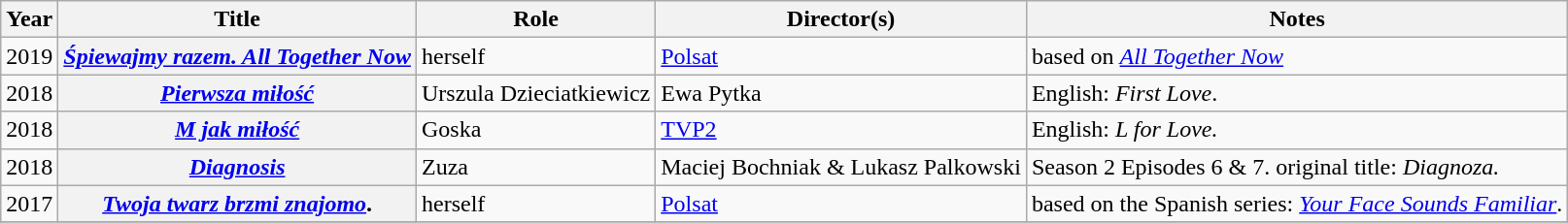<table class="wikitable sortable plainrowheaders">
<tr>
<th scope="col">Year</th>
<th scope="col">Title</th>
<th scope="col">Role</th>
<th scope="col">Director(s)</th>
<th scope="col" class="unsortable">Notes</th>
</tr>
<tr>
<td>2019</td>
<th scope="row"><em><a href='#'>Śpiewajmy razem. All Together Now</a></em></th>
<td>herself</td>
<td><a href='#'>Polsat</a></td>
<td>based on <a href='#'><em>All Together Now</em></a></td>
</tr>
<tr>
<td>2018</td>
<th scope="row"><em><a href='#'>Pierwsza miłość</a></em></th>
<td>Urszula Dzieciatkiewicz</td>
<td>Ewa Pytka</td>
<td>English: <em>First Love</em>.</td>
</tr>
<tr>
<td>2018</td>
<th scope="row"><em><a href='#'>M jak miłość</a></em></th>
<td>Goska</td>
<td><a href='#'>TVP2</a></td>
<td>English: <em>L for Love.</em></td>
</tr>
<tr>
<td>2018</td>
<th scope="row"><em><a href='#'>Diagnosis</a></em></th>
<td>Zuza</td>
<td>Maciej Bochniak & Lukasz Palkowski</td>
<td>Season 2 Episodes 6 & 7. original title: <em>Diagnoza.</em></td>
</tr>
<tr>
<td>2017</td>
<th scope="row"><em><a href='#'>Twoja twarz brzmi znajomo</a></em>.</th>
<td>herself</td>
<td><a href='#'>Polsat</a></td>
<td>based on the Spanish series: <em><a href='#'>Your Face Sounds Familiar</a></em>.</td>
</tr>
<tr>
</tr>
</table>
